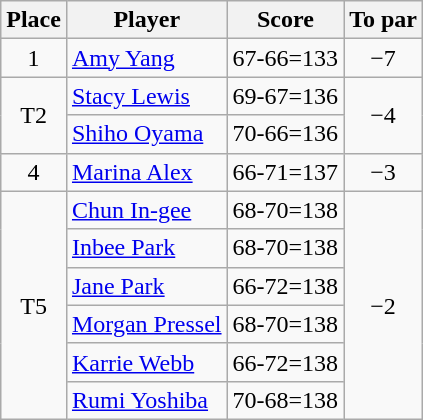<table class="wikitable">
<tr>
<th>Place</th>
<th>Player</th>
<th>Score</th>
<th>To par</th>
</tr>
<tr>
<td align=center>1</td>
<td> <a href='#'>Amy Yang</a></td>
<td>67-66=133</td>
<td align=center>−7</td>
</tr>
<tr>
<td rowspan=2 align=center>T2</td>
<td> <a href='#'>Stacy Lewis</a></td>
<td>69-67=136</td>
<td rowspan=2 align=center>−4</td>
</tr>
<tr>
<td> <a href='#'>Shiho Oyama</a></td>
<td>70-66=136</td>
</tr>
<tr>
<td align=center>4</td>
<td> <a href='#'>Marina Alex</a></td>
<td>66-71=137</td>
<td align=center>−3</td>
</tr>
<tr>
<td rowspan=6 align=center>T5</td>
<td> <a href='#'>Chun In-gee</a></td>
<td>68-70=138</td>
<td rowspan=6 align=center>−2</td>
</tr>
<tr>
<td> <a href='#'>Inbee Park</a></td>
<td>68-70=138</td>
</tr>
<tr>
<td> <a href='#'>Jane Park</a></td>
<td>66-72=138</td>
</tr>
<tr>
<td> <a href='#'>Morgan Pressel</a></td>
<td>68-70=138</td>
</tr>
<tr>
<td> <a href='#'>Karrie Webb</a></td>
<td>66-72=138</td>
</tr>
<tr>
<td> <a href='#'>Rumi Yoshiba</a></td>
<td>70-68=138</td>
</tr>
</table>
